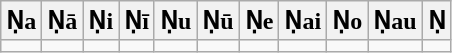<table class=wikitable>
<tr>
<th>Ṇa</th>
<th>Ṇā</th>
<th>Ṇi</th>
<th>Ṇī</th>
<th>Ṇu</th>
<th>Ṇū</th>
<th>Ṇe</th>
<th>Ṇai</th>
<th>Ṇo</th>
<th>Ṇau</th>
<th>Ṇ</th>
</tr>
<tr>
<td></td>
<td></td>
<td></td>
<td></td>
<td></td>
<td></td>
<td></td>
<td></td>
<td></td>
<td></td>
<td></td>
</tr>
</table>
